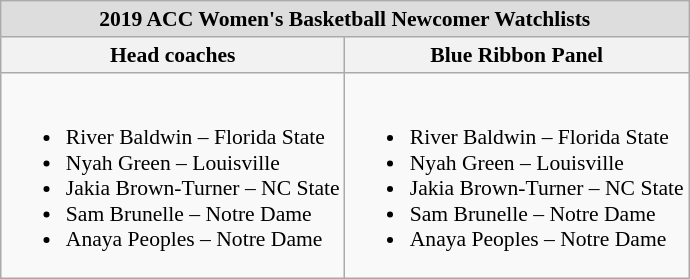<table class="wikitable" style="white-space:nowrap; font-size:90%;">
<tr>
<td colspan="2" style="text-align:center; background:#ddd;"><strong>2019 ACC Women's Basketball Newcomer Watchlists</strong></td>
</tr>
<tr>
<th>Head coaches</th>
<th>Blue Ribbon Panel</th>
</tr>
<tr>
<td><br><ul><li>River Baldwin – Florida State</li><li>Nyah Green – Louisville</li><li>Jakia Brown-Turner – NC State</li><li>Sam Brunelle – Notre Dame</li><li>Anaya Peoples – Notre Dame</li></ul></td>
<td><br><ul><li>River Baldwin – Florida State</li><li>Nyah Green – Louisville</li><li>Jakia Brown-Turner – NC State</li><li>Sam Brunelle – Notre Dame</li><li>Anaya Peoples – Notre Dame</li></ul></td>
</tr>
</table>
